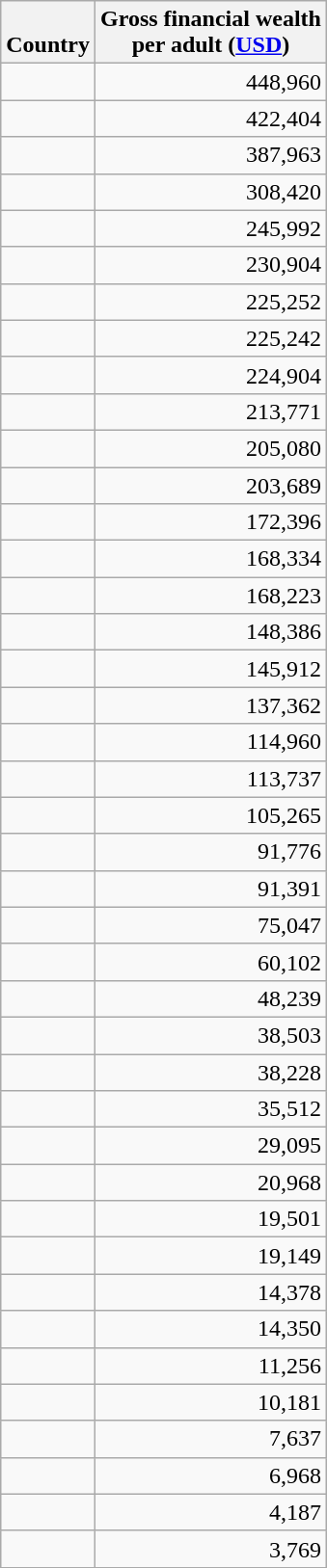<table class="wikitable sortable static-row-numbers" style="text-align:right;">
<tr class="static-row-header" style="text-align:center;vertical-align:bottom;">
<th style=max-width:6em>Country</th>
<th style=max-width:15em>Gross financial wealth<br> per adult (<a href='#'>USD</a>)</th>
</tr>
<tr>
<td></td>
<td align="right">448,960</td>
</tr>
<tr>
<td></td>
<td align="right">422,404</td>
</tr>
<tr>
<td></td>
<td align="right">387,963</td>
</tr>
<tr>
<td></td>
<td align="right">308,420</td>
</tr>
<tr>
<td></td>
<td align="right">245,992</td>
</tr>
<tr>
<td></td>
<td align="right">230,904</td>
</tr>
<tr>
<td></td>
<td align="right">225,252</td>
</tr>
<tr>
<td></td>
<td align="right">225,242</td>
</tr>
<tr>
<td></td>
<td align="right">224,904</td>
</tr>
<tr>
<td></td>
<td align="right">213,771</td>
</tr>
<tr>
<td></td>
<td align="right">205,080</td>
</tr>
<tr>
<td></td>
<td align="right">203,689</td>
</tr>
<tr>
<td></td>
<td align="right">172,396</td>
</tr>
<tr>
<td></td>
<td align="right">168,334</td>
</tr>
<tr>
<td></td>
<td align="right">168,223</td>
</tr>
<tr>
<td></td>
<td align="right">148,386</td>
</tr>
<tr>
<td></td>
<td align="right">145,912</td>
</tr>
<tr>
<td></td>
<td align="right">137,362</td>
</tr>
<tr>
<td></td>
<td align="right">114,960</td>
</tr>
<tr>
<td></td>
<td align="right">113,737</td>
</tr>
<tr>
<td></td>
<td align="right">105,265</td>
</tr>
<tr>
<td></td>
<td align="right">91,776</td>
</tr>
<tr>
<td></td>
<td align="right">91,391</td>
</tr>
<tr>
<td></td>
<td align="right">75,047</td>
</tr>
<tr>
<td></td>
<td align="right">60,102</td>
</tr>
<tr>
<td></td>
<td align="right">48,239</td>
</tr>
<tr>
<td></td>
<td align="right">38,503</td>
</tr>
<tr>
<td></td>
<td align="right">38,228</td>
</tr>
<tr>
<td></td>
<td align="right">35,512</td>
</tr>
<tr>
<td></td>
<td align="right">29,095</td>
</tr>
<tr>
<td></td>
<td align="right">20,968</td>
</tr>
<tr>
<td></td>
<td align="right">19,501</td>
</tr>
<tr>
<td></td>
<td align="right">19,149</td>
</tr>
<tr>
<td></td>
<td align="right">14,378</td>
</tr>
<tr>
<td></td>
<td align="right">14,350</td>
</tr>
<tr>
<td></td>
<td align="right">11,256</td>
</tr>
<tr>
<td></td>
<td align="right">10,181</td>
</tr>
<tr>
<td></td>
<td align="right">7,637</td>
</tr>
<tr>
<td></td>
<td align="right">6,968</td>
</tr>
<tr>
<td></td>
<td align="right">4,187</td>
</tr>
<tr>
<td></td>
<td align="right">3,769</td>
</tr>
</table>
